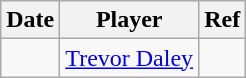<table class="wikitable">
<tr>
<th>Date</th>
<th>Player</th>
<th>Ref</th>
</tr>
<tr>
<td></td>
<td><a href='#'>Trevor Daley</a></td>
<td></td>
</tr>
</table>
